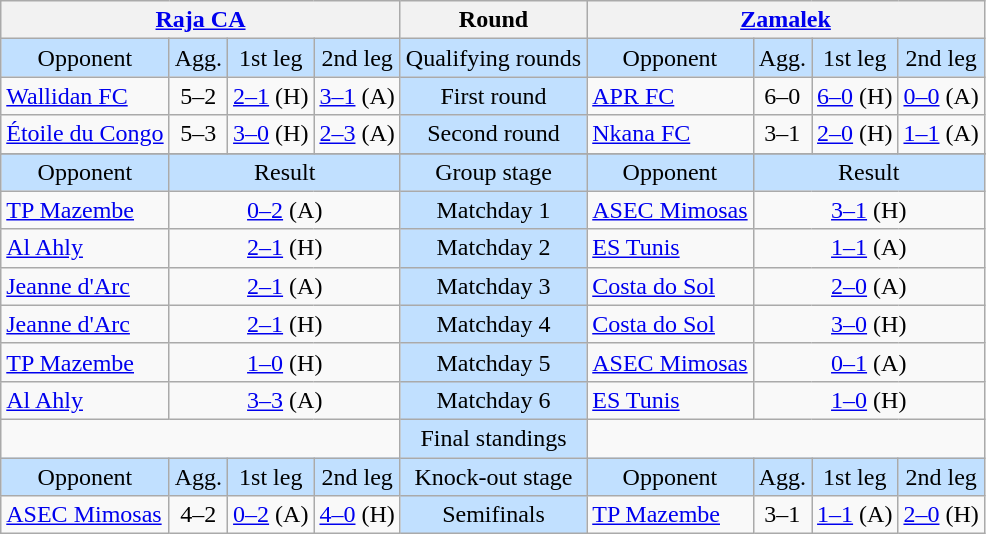<table class="wikitable" style="text-align: center;">
<tr>
<th colspan=4> <a href='#'>Raja CA</a></th>
<th>Round</th>
<th colspan=4> <a href='#'>Zamalek</a></th>
</tr>
<tr bgcolor=#c1e0ff>
<td>Opponent</td>
<td>Agg.</td>
<td>1st leg</td>
<td>2nd leg</td>
<td>Qualifying rounds</td>
<td>Opponent</td>
<td>Agg.</td>
<td>1st leg</td>
<td>2nd leg</td>
</tr>
<tr>
<td align=left> <a href='#'>Wallidan FC</a></td>
<td>5–2</td>
<td><a href='#'>2–1</a> (H)</td>
<td><a href='#'>3–1</a> (A)</td>
<td bgcolor=#c1e0ff>First round</td>
<td align=left> <a href='#'>APR FC</a></td>
<td>6–0</td>
<td><a href='#'>6–0</a> (H)</td>
<td><a href='#'>0–0</a> (A)</td>
</tr>
<tr>
<td align=left> <a href='#'>Étoile du Congo</a></td>
<td>5–3</td>
<td><a href='#'>3–0</a> (H)</td>
<td><a href='#'>2–3</a> (A)</td>
<td bgcolor=#c1e0ff>Second round</td>
<td align=left> <a href='#'>Nkana FC</a></td>
<td>3–1</td>
<td><a href='#'>2–0</a> (H)</td>
<td><a href='#'>1–1</a> (A)</td>
</tr>
<tr>
</tr>
<tr bgcolor=#c1e0ff>
<td>Opponent</td>
<td colspan=3>Result</td>
<td>Group stage</td>
<td>Opponent</td>
<td colspan=3>Result</td>
</tr>
<tr>
<td align=left> <a href='#'>TP Mazembe</a></td>
<td colspan=3><a href='#'>0–2</a> (A)</td>
<td bgcolor=#c1e0ff>Matchday 1</td>
<td align=left> <a href='#'>ASEC Mimosas</a></td>
<td colspan=3><a href='#'>3–1</a> (H)</td>
</tr>
<tr>
<td align=left> <a href='#'>Al Ahly</a></td>
<td colspan=3><a href='#'>2–1</a> (H)</td>
<td bgcolor=#c1e0ff>Matchday 2</td>
<td align=left> <a href='#'>ES Tunis</a></td>
<td colspan=3><a href='#'>1–1</a> (A)</td>
</tr>
<tr>
<td align=left> <a href='#'>Jeanne d'Arc</a></td>
<td colspan=3><a href='#'>2–1</a> (A)</td>
<td bgcolor=#c1e0ff>Matchday 3</td>
<td align=left> <a href='#'>Costa do Sol</a></td>
<td colspan=3><a href='#'>2–0</a> (A)</td>
</tr>
<tr>
<td align=left> <a href='#'>Jeanne d'Arc</a></td>
<td colspan=3><a href='#'>2–1</a> (H)</td>
<td bgcolor=#c1e0ff>Matchday 4</td>
<td align=left> <a href='#'>Costa do Sol</a></td>
<td colspan=3><a href='#'>3–0</a> (H)</td>
</tr>
<tr>
<td align=left> <a href='#'>TP Mazembe</a></td>
<td colspan=3><a href='#'>1–0</a> (H)</td>
<td bgcolor=#c1e0ff>Matchday 5</td>
<td align=left> <a href='#'>ASEC Mimosas</a></td>
<td colspan=3><a href='#'>0–1</a> (A)</td>
</tr>
<tr>
<td align=left> <a href='#'>Al Ahly</a></td>
<td colspan=3><a href='#'>3–3</a> (A)</td>
<td bgcolor=#c1e0ff>Matchday 6</td>
<td align=left> <a href='#'>ES Tunis</a></td>
<td colspan=3><a href='#'>1–0</a> (H)</td>
</tr>
<tr>
<td colspan=4 align=center valign=top><br></td>
<td bgcolor=#c1e0ff>Final standings</td>
<td colspan=4 align=center valign=top><br></td>
</tr>
<tr bgcolor=#c1e0ff>
<td>Opponent</td>
<td>Agg.</td>
<td>1st leg</td>
<td>2nd leg</td>
<td>Knock-out stage</td>
<td>Opponent</td>
<td>Agg.</td>
<td>1st leg</td>
<td>2nd leg</td>
</tr>
<tr>
<td align=left> <a href='#'>ASEC Mimosas</a></td>
<td>4–2</td>
<td><a href='#'>0–2</a> (A)</td>
<td><a href='#'>4–0</a> (H)</td>
<td bgcolor=#c1e0ff>Semifinals</td>
<td align=left> <a href='#'>TP Mazembe</a></td>
<td>3–1</td>
<td><a href='#'>1–1</a> (A)</td>
<td><a href='#'>2–0</a> (H)</td>
</tr>
</table>
